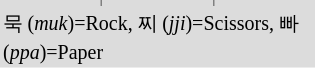<table border="0" cellpadding="2" cellspacing="1" rules="cols" align="right" style="margin-right: 1em; margin-bottom: 0.5em; width: 210px; background: #dcdcdc;">
<tr>
<td></td>
<td></td>
<td></td>
</tr>
<tr>
<td colspan=3><small>묵 (<em>muk</em>)=Rock, 찌 (<em>jji</em>)=Scissors, 빠 (<em>ppa</em>)=Paper</small></td>
</tr>
</table>
